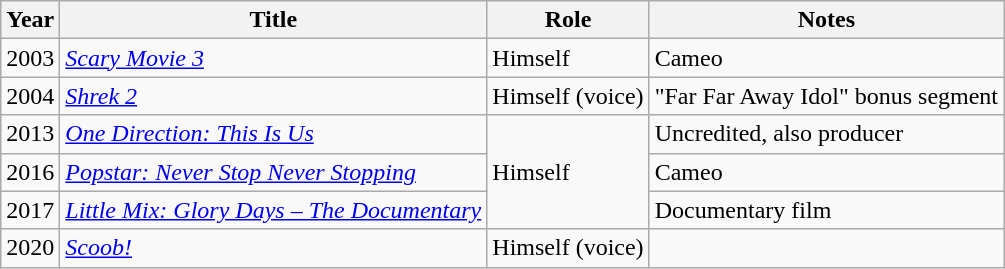<table class="wikitable">
<tr>
<th>Year</th>
<th>Title</th>
<th>Role</th>
<th>Notes</th>
</tr>
<tr>
<td>2003</td>
<td><em><a href='#'>Scary Movie 3</a></em></td>
<td>Himself</td>
<td>Cameo</td>
</tr>
<tr>
<td>2004</td>
<td><em><a href='#'>Shrek 2</a></em></td>
<td>Himself (voice)</td>
<td>"Far Far Away Idol" bonus segment</td>
</tr>
<tr>
<td>2013</td>
<td><em><a href='#'>One Direction: This Is Us</a></em></td>
<td rowspan="3">Himself</td>
<td>Uncredited, also producer</td>
</tr>
<tr>
<td>2016</td>
<td><em><a href='#'>Popstar: Never Stop Never Stopping</a></em></td>
<td>Cameo</td>
</tr>
<tr>
<td>2017</td>
<td><a href='#'><em>Little Mix: Glory Days – The Documentary</em></a></td>
<td>Documentary film</td>
</tr>
<tr>
<td>2020</td>
<td><em><a href='#'>Scoob!</a></em></td>
<td>Himself (voice)</td>
<td></td>
</tr>
</table>
